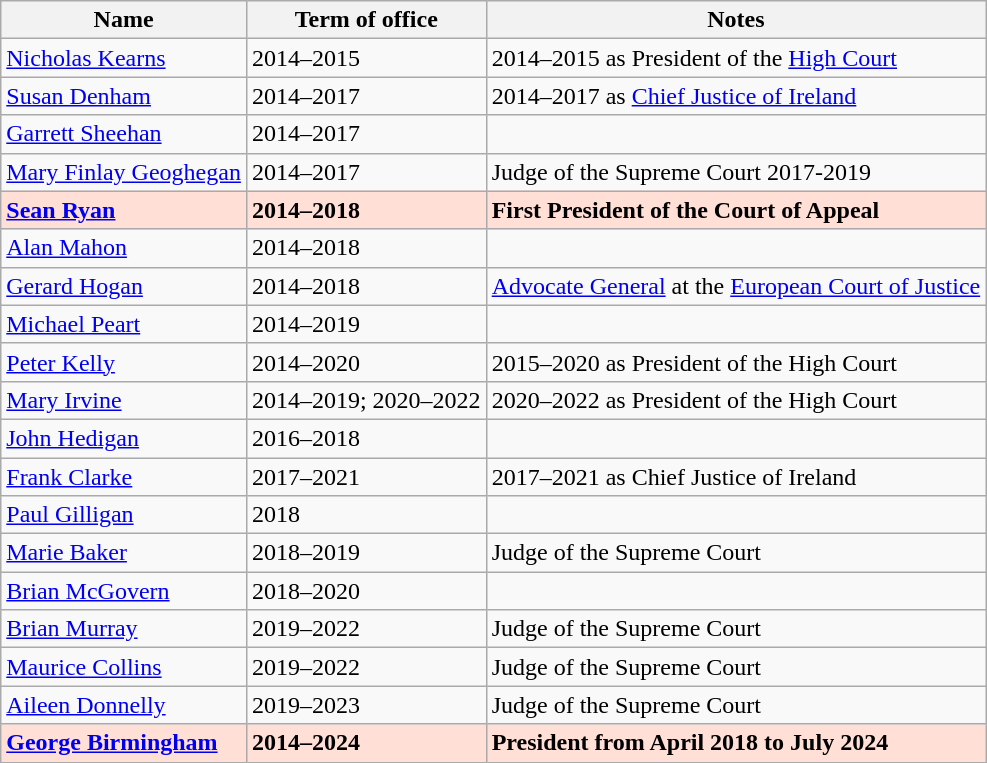<table class="wikitable">
<tr>
<th>Name</th>
<th>Term of office</th>
<th>Notes</th>
</tr>
<tr>
<td><a href='#'>Nicholas Kearns</a></td>
<td>2014–2015</td>
<td> 2014–2015 as President of the <a href='#'>High Court</a></td>
</tr>
<tr>
<td><a href='#'>Susan Denham</a></td>
<td>2014–2017</td>
<td> 2014–2017 as <a href='#'>Chief Justice of Ireland</a></td>
</tr>
<tr>
<td><a href='#'>Garrett Sheehan</a></td>
<td>2014–2017</td>
<td></td>
</tr>
<tr>
<td><a href='#'>Mary Finlay Geoghegan</a></td>
<td>2014–2017</td>
<td>Judge of the Supreme Court 2017-2019</td>
</tr>
<tr style="font-weight:bold; background:#FFDFD6;">
<td><a href='#'>Sean Ryan</a></td>
<td>2014–2018</td>
<td>First President of the Court of Appeal</td>
</tr>
<tr>
<td><a href='#'>Alan Mahon</a></td>
<td>2014–2018</td>
<td></td>
</tr>
<tr>
<td><a href='#'>Gerard Hogan</a></td>
<td>2014–2018</td>
<td><a href='#'>Advocate General</a> at the <a href='#'>European Court of Justice</a></td>
</tr>
<tr>
<td><a href='#'>Michael Peart</a></td>
<td>2014–2019</td>
<td></td>
</tr>
<tr>
<td><a href='#'>Peter Kelly</a></td>
<td>2014–2020</td>
<td> 2015–2020 as President of the High Court</td>
</tr>
<tr>
<td><a href='#'>Mary Irvine</a></td>
<td>2014–2019; 2020–2022</td>
<td> 2020–2022 as President of the High Court</td>
</tr>
<tr>
<td><a href='#'>John Hedigan</a></td>
<td>2016–2018</td>
<td></td>
</tr>
<tr>
<td><a href='#'>Frank Clarke</a></td>
<td>2017–2021</td>
<td> 2017–2021 as Chief Justice of Ireland</td>
</tr>
<tr>
<td><a href='#'>Paul Gilligan</a></td>
<td>2018</td>
<td></td>
</tr>
<tr>
<td><a href='#'>Marie Baker</a></td>
<td>2018–2019</td>
<td>Judge of the Supreme Court</td>
</tr>
<tr>
<td><a href='#'>Brian McGovern</a></td>
<td>2018–2020</td>
<td></td>
</tr>
<tr>
<td><a href='#'>Brian Murray</a></td>
<td>2019–2022</td>
<td>Judge of the Supreme Court</td>
</tr>
<tr>
<td><a href='#'>Maurice Collins</a></td>
<td>2019–2022</td>
<td>Judge of the Supreme Court</td>
</tr>
<tr>
<td><a href='#'>Aileen Donnelly</a></td>
<td>2019–2023</td>
<td>Judge of the Supreme Court</td>
</tr>
<tr style="font-weight:bold; background:#FFDFD6;">
<td><a href='#'>George Birmingham</a></td>
<td>2014–2024</td>
<td>President from April 2018 to July 2024</td>
</tr>
</table>
